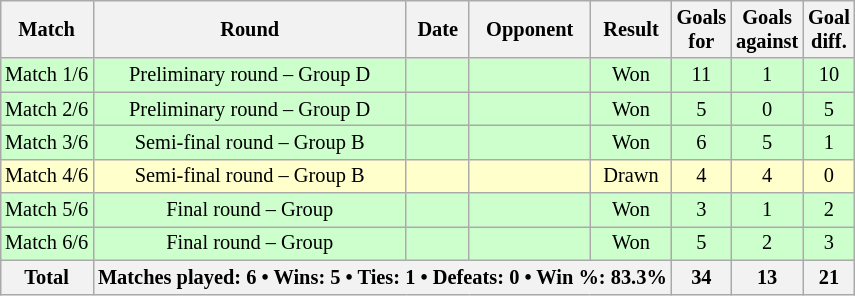<table class="wikitable sortable" style="text-align: center; font-size: 85%; margin-left: 1em;">
<tr>
<th>Match</th>
<th>Round</th>
<th>Date</th>
<th>Opponent</th>
<th>Result</th>
<th>Goals<br>for</th>
<th>Goals<br>against</th>
<th>Goal<br>diff.</th>
</tr>
<tr style="background-color: #ccffcc;">
<td>Match 1/6</td>
<td>Preliminary round – Group D</td>
<td style="text-align: right;"></td>
<td style="text-align: left;"></td>
<td>Won</td>
<td>11</td>
<td>1</td>
<td>10</td>
</tr>
<tr style="background-color: #ccffcc;">
<td>Match 2/6</td>
<td>Preliminary round – Group D</td>
<td style="text-align: right;"></td>
<td style="text-align: left;"></td>
<td>Won</td>
<td>5</td>
<td>0</td>
<td>5</td>
</tr>
<tr style="background-color: #ccffcc;">
<td>Match 3/6</td>
<td>Semi-final round – Group B</td>
<td style="text-align: right;"></td>
<td style="text-align: left;"></td>
<td>Won</td>
<td>6</td>
<td>5</td>
<td>1</td>
</tr>
<tr style="background-color: #ffffcc;">
<td>Match 4/6</td>
<td>Semi-final round – Group B</td>
<td style="text-align: right;"></td>
<td style="text-align: left;"></td>
<td>Drawn</td>
<td>4</td>
<td>4</td>
<td>0</td>
</tr>
<tr style="background-color: #ccffcc;">
<td>Match 5/6</td>
<td>Final round – Group</td>
<td style="text-align: right;"></td>
<td style="text-align: left;"></td>
<td>Won</td>
<td>3</td>
<td>1</td>
<td>2</td>
</tr>
<tr style="background-color: #ccffcc;">
<td>Match 6/6</td>
<td>Final round – Group</td>
<td style="text-align: right;"></td>
<td style="text-align: left;"></td>
<td>Won</td>
<td>5</td>
<td>2</td>
<td>3</td>
</tr>
<tr>
<th>Total</th>
<th colspan="4">Matches played: 6 • Wins: 5 • Ties: 1 • Defeats: 0 • Win %: 83.3%</th>
<th>34</th>
<th>13</th>
<th>21</th>
</tr>
</table>
